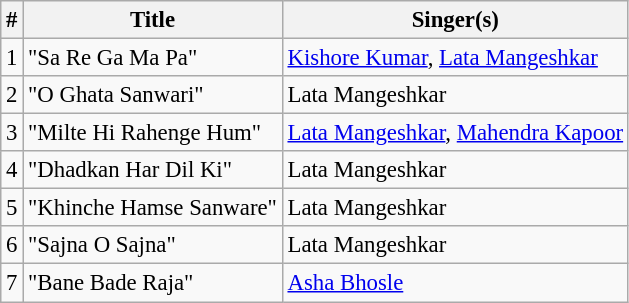<table class="wikitable" style="font-size:95%;">
<tr>
<th>#</th>
<th>Title</th>
<th>Singer(s)</th>
</tr>
<tr>
<td>1</td>
<td>"Sa Re Ga Ma Pa"</td>
<td><a href='#'>Kishore Kumar</a>, <a href='#'>Lata Mangeshkar</a></td>
</tr>
<tr>
<td>2</td>
<td>"O Ghata Sanwari"</td>
<td>Lata Mangeshkar</td>
</tr>
<tr>
<td>3</td>
<td>"Milte Hi Rahenge Hum"</td>
<td><a href='#'>Lata Mangeshkar</a>, <a href='#'>Mahendra Kapoor</a></td>
</tr>
<tr>
<td>4</td>
<td>"Dhadkan Har Dil Ki"</td>
<td>Lata Mangeshkar</td>
</tr>
<tr>
<td>5</td>
<td>"Khinche Hamse Sanware"</td>
<td>Lata Mangeshkar</td>
</tr>
<tr>
<td>6</td>
<td>"Sajna O Sajna"</td>
<td>Lata Mangeshkar</td>
</tr>
<tr>
<td>7</td>
<td>"Bane Bade Raja"</td>
<td><a href='#'>Asha Bhosle</a></td>
</tr>
</table>
